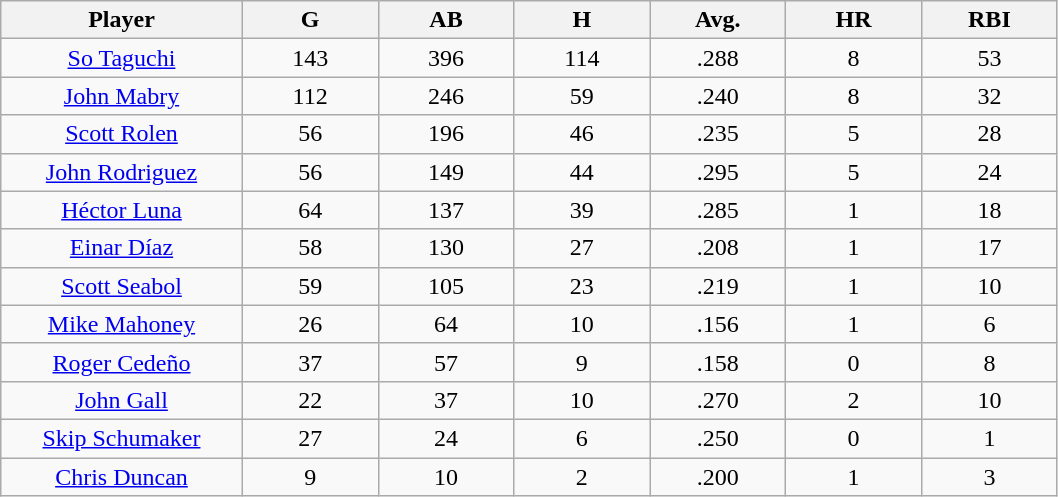<table class="wikitable sortable">
<tr>
<th bgcolor="#DDDDFF" width="16%">Player</th>
<th bgcolor="#DDDDFF" width="9%">G</th>
<th bgcolor="#DDDDFF" width="9%">AB</th>
<th bgcolor="#DDDDFF" width="9%">H</th>
<th bgcolor="#DDDDFF" width="9%">Avg.</th>
<th bgcolor="#DDDDFF" width="9%">HR</th>
<th bgcolor="#DDDDFF" width="9%">RBI</th>
</tr>
<tr align="center">
<td><a href='#'>So Taguchi</a></td>
<td>143</td>
<td>396</td>
<td>114</td>
<td>.288</td>
<td>8</td>
<td>53</td>
</tr>
<tr align="center">
<td><a href='#'>John Mabry</a></td>
<td>112</td>
<td>246</td>
<td>59</td>
<td>.240</td>
<td>8</td>
<td>32</td>
</tr>
<tr align="center">
<td><a href='#'>Scott Rolen</a></td>
<td>56</td>
<td>196</td>
<td>46</td>
<td>.235</td>
<td>5</td>
<td>28</td>
</tr>
<tr align="center">
<td><a href='#'>John Rodriguez</a></td>
<td>56</td>
<td>149</td>
<td>44</td>
<td>.295</td>
<td>5</td>
<td>24</td>
</tr>
<tr align="center">
<td><a href='#'>Héctor Luna</a></td>
<td>64</td>
<td>137</td>
<td>39</td>
<td>.285</td>
<td>1</td>
<td>18</td>
</tr>
<tr align="center">
<td><a href='#'>Einar Díaz</a></td>
<td>58</td>
<td>130</td>
<td>27</td>
<td>.208</td>
<td>1</td>
<td>17</td>
</tr>
<tr align="center">
<td><a href='#'>Scott Seabol</a></td>
<td>59</td>
<td>105</td>
<td>23</td>
<td>.219</td>
<td>1</td>
<td>10</td>
</tr>
<tr align="center">
<td><a href='#'>Mike Mahoney</a></td>
<td>26</td>
<td>64</td>
<td>10</td>
<td>.156</td>
<td>1</td>
<td>6</td>
</tr>
<tr align="center">
<td><a href='#'>Roger Cedeño</a></td>
<td>37</td>
<td>57</td>
<td>9</td>
<td>.158</td>
<td>0</td>
<td>8</td>
</tr>
<tr align="center">
<td><a href='#'>John Gall</a></td>
<td>22</td>
<td>37</td>
<td>10</td>
<td>.270</td>
<td>2</td>
<td>10</td>
</tr>
<tr align="center">
<td><a href='#'>Skip Schumaker</a></td>
<td>27</td>
<td>24</td>
<td>6</td>
<td>.250</td>
<td>0</td>
<td>1</td>
</tr>
<tr align="center">
<td><a href='#'>Chris Duncan</a></td>
<td>9</td>
<td>10</td>
<td>2</td>
<td>.200</td>
<td>1</td>
<td>3</td>
</tr>
</table>
